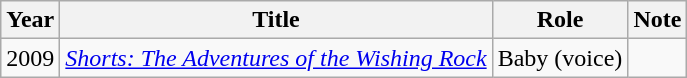<table class="wikitable">
<tr>
<th>Year</th>
<th>Title</th>
<th>Role</th>
<th>Note</th>
</tr>
<tr>
<td>2009</td>
<td><em><a href='#'>Shorts: The Adventures of the Wishing Rock</a></em></td>
<td>Baby (voice)</td>
<td></td>
</tr>
</table>
